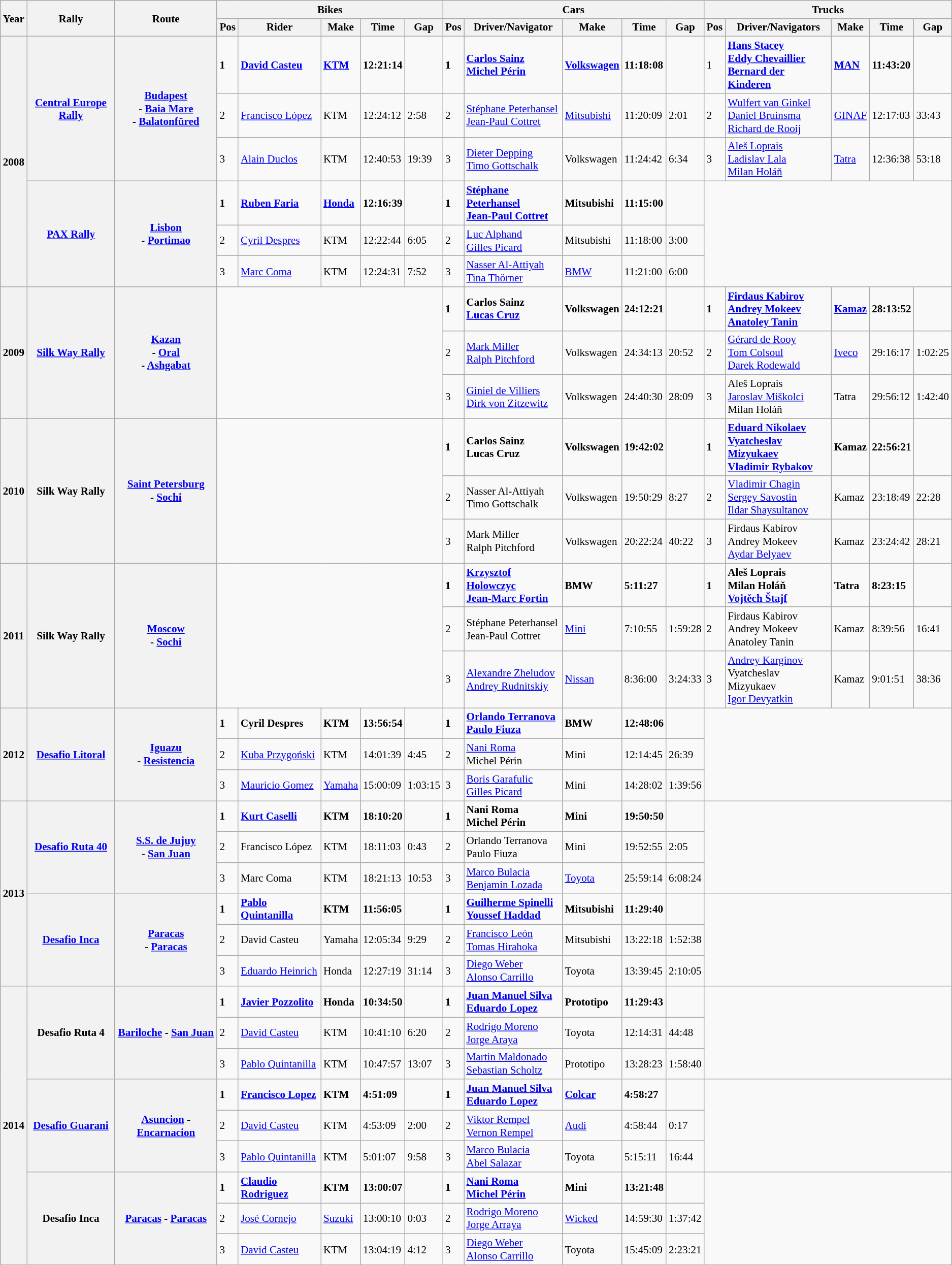<table class="wikitable" style="font-size:88%;">
<tr>
<th rowspan=2>Year</th>
<th rowspan=2>Rally</th>
<th rowspan=2>Route</th>
<th colspan=5>Bikes</th>
<th colspan=5>Cars</th>
<th colspan=5>Trucks</th>
</tr>
<tr>
<th>Pos</th>
<th>Rider</th>
<th>Make</th>
<th>Time</th>
<th>Gap</th>
<th>Pos</th>
<th>Driver/Navigator</th>
<th>Make</th>
<th>Time</th>
<th>Gap</th>
<th>Pos</th>
<th>Driver/Navigators</th>
<th>Make</th>
<th>Time</th>
<th>Gap</th>
</tr>
<tr>
<th rowspan=6>2008</th>
<th rowspan=3><a href='#'>Central Europe Rally</a></th>
<th rowspan=3><a href='#'>Budapest</a><br> -   <a href='#'>Baia Mare</a><br> - <a href='#'>Balatonfüred</a></th>
<td><strong>1</strong></td>
<td><strong> <a href='#'>David Casteu</a></strong></td>
<td><strong><a href='#'>KTM</a></strong></td>
<td><strong>12:21:14</strong></td>
<td></td>
<td><strong>1</strong></td>
<td><strong> <a href='#'>Carlos Sainz</a><br> <a href='#'>Michel Périn</a></strong></td>
<td><strong><a href='#'>Volkswagen</a></strong></td>
<td><strong>11:18:08</strong></td>
<td></td>
<td>1</td>
<td><strong> <a href='#'>Hans Stacey</a><br> <a href='#'>Eddy Chevaillier</a><br> <a href='#'>Bernard der Kinderen</a></strong></td>
<td><strong><a href='#'>MAN</a></strong></td>
<td><strong>11:43:20</strong></td>
<td></td>
</tr>
<tr>
<td>2</td>
<td> <a href='#'>Francisco López</a></td>
<td>KTM</td>
<td>12:24:12</td>
<td>2:58</td>
<td>2</td>
<td> <a href='#'>Stéphane Peterhansel</a><br> <a href='#'>Jean-Paul Cottret</a></td>
<td><a href='#'>Mitsubishi</a></td>
<td>11:20:09</td>
<td>2:01</td>
<td>2</td>
<td> <a href='#'>Wulfert van Ginkel</a><br> <a href='#'>Daniel Bruinsma</a><br> <a href='#'>Richard de Rooij</a></td>
<td><a href='#'>GINAF</a></td>
<td>12:17:03</td>
<td>33:43</td>
</tr>
<tr>
<td>3</td>
<td> <a href='#'>Alain Duclos</a></td>
<td>KTM</td>
<td>12:40:53</td>
<td>19:39</td>
<td>3</td>
<td> <a href='#'>Dieter Depping</a><br> <a href='#'>Timo Gottschalk</a></td>
<td>Volkswagen</td>
<td>11:24:42</td>
<td>6:34</td>
<td>3</td>
<td> <a href='#'>Aleš Loprais</a><br> <a href='#'>Ladislav Lala</a><br> <a href='#'>Milan Holáň</a></td>
<td><a href='#'>Tatra</a></td>
<td>12:36:38</td>
<td>53:18</td>
</tr>
<tr>
<th rowspan=3><a href='#'>PAX Rally</a></th>
<th rowspan=3> <a href='#'>Lisbon</a><br> -  <a href='#'>Portimao</a></th>
<td><strong>1</strong></td>
<td><strong> <a href='#'>Ruben Faria</a></strong></td>
<td><strong><a href='#'>Honda</a></strong></td>
<td><strong>12:16:39</strong></td>
<td></td>
<td><strong>1</strong></td>
<td><strong> <a href='#'>Stéphane Peterhansel</a><br> <a href='#'>Jean-Paul Cottret</a></strong></td>
<td><strong>Mitsubishi</strong></td>
<td><strong>11:15:00</strong></td>
<td></td>
<td colspan=5 rowspan=3></td>
</tr>
<tr>
<td>2</td>
<td> <a href='#'>Cyril Despres</a></td>
<td>KTM</td>
<td>12:22:44</td>
<td>6:05</td>
<td>2</td>
<td> <a href='#'>Luc Alphand</a><br> <a href='#'>Gilles Picard</a></td>
<td>Mitsubishi</td>
<td>11:18:00</td>
<td>3:00</td>
</tr>
<tr>
<td>3</td>
<td> <a href='#'>Marc Coma</a></td>
<td>KTM</td>
<td>12:24:31</td>
<td>7:52</td>
<td>3</td>
<td> <a href='#'>Nasser Al-Attiyah</a> <br>  <a href='#'>Tina Thörner</a></td>
<td><a href='#'>BMW</a></td>
<td>11:21:00</td>
<td>6:00</td>
</tr>
<tr>
<th rowspan=3>2009</th>
<th rowspan=3><a href='#'>Silk Way Rally</a></th>
<th rowspan=3> <a href='#'>Kazan</a><br> -  <a href='#'>Oral</a><br> -  <a href='#'>Ashgabat</a></th>
<td colspan=5 rowspan=3></td>
<td><strong>1</strong></td>
<td><strong> Carlos Sainz<br> <a href='#'>Lucas Cruz</a></strong></td>
<td><strong>Volkswagen</strong></td>
<td><strong>24:12:21</strong></td>
<td></td>
<td><strong>1</strong></td>
<td><strong> <a href='#'>Firdaus Kabirov</a><br> <a href='#'>Andrey Mokeev</a><br> <a href='#'>Anatoley Tanin</a></strong></td>
<td><strong><a href='#'>Kamaz</a></strong></td>
<td><strong>28:13:52</strong></td>
<td></td>
</tr>
<tr>
<td>2</td>
<td> <a href='#'>Mark Miller</a><br> <a href='#'>Ralph Pitchford</a></td>
<td>Volkswagen</td>
<td>24:34:13</td>
<td>20:52</td>
<td>2</td>
<td> <a href='#'>Gérard de Rooy</a><br> <a href='#'>Tom Colsoul</a><br> <a href='#'>Darek Rodewald</a></td>
<td><a href='#'>Iveco</a></td>
<td>29:16:17</td>
<td>1:02:25</td>
</tr>
<tr>
<td>3</td>
<td> <a href='#'>Giniel de Villiers</a><br> <a href='#'>Dirk von Zitzewitz</a></td>
<td>Volkswagen</td>
<td>24:40:30</td>
<td>28:09</td>
<td>3</td>
<td> Aleš Loprais<br> <a href='#'>Jaroslav Miškolci</a><br> Milan Holáň</td>
<td>Tatra</td>
<td>29:56:12</td>
<td>1:42:40</td>
</tr>
<tr>
<th rowspan=3>2010</th>
<th rowspan=3>Silk Way Rally</th>
<th rowspan=3> <a href='#'>Saint Petersburg</a><br> -  <a href='#'>Sochi</a></th>
<td colspan=5 rowspan=3></td>
<td><strong>1</strong></td>
<td><strong> Carlos Sainz<br> Lucas Cruz</strong></td>
<td><strong>Volkswagen</strong></td>
<td><strong>19:42:02</strong></td>
<td></td>
<td><strong>1</strong></td>
<td><strong> <a href='#'>Eduard Nikolaev</a><br> <a href='#'>Vyatcheslav Mizyukaev</a><br> <a href='#'>Vladimir Rybakov</a></strong></td>
<td><strong>Kamaz</strong></td>
<td><strong>22:56:21</strong></td>
<td></td>
</tr>
<tr>
<td>2</td>
<td> Nasser Al-Attiyah<br> Timo Gottschalk</td>
<td>Volkswagen</td>
<td>19:50:29</td>
<td>8:27</td>
<td>2</td>
<td> <a href='#'>Vladimir Chagin</a><br> <a href='#'>Sergey Savostin</a><br> <a href='#'>Ildar Shaysultanov</a></td>
<td>Kamaz</td>
<td>23:18:49</td>
<td>22:28</td>
</tr>
<tr>
<td>3</td>
<td> Mark Miller<br> Ralph Pitchford</td>
<td>Volkswagen</td>
<td>20:22:24</td>
<td>40:22</td>
<td>3</td>
<td> Firdaus Kabirov<br> Andrey Mokeev<br> <a href='#'>Aydar Belyaev</a></td>
<td>Kamaz</td>
<td>23:24:42</td>
<td>28:21</td>
</tr>
<tr>
<th rowspan=3>2011</th>
<th rowspan=3>Silk Way Rally</th>
<th rowspan=3> <a href='#'>Moscow</a><br> -  <a href='#'>Sochi</a></th>
<td colspan=5 rowspan=3></td>
<td><strong>1</strong></td>
<td><strong> <a href='#'>Krzysztof Holowczyc</a><br> <a href='#'>Jean-Marc Fortin</a></strong></td>
<td><strong>BMW</strong></td>
<td><strong>5:11:27</strong></td>
<td></td>
<td><strong>1</strong></td>
<td><strong> Aleš Loprais<br> Milan Holáň<br> <a href='#'>Vojtěch Štajf</a></strong></td>
<td><strong>Tatra</strong></td>
<td><strong>8:23:15</strong></td>
<td></td>
</tr>
<tr>
<td>2</td>
<td> Stéphane Peterhansel<br> Jean-Paul Cottret</td>
<td><a href='#'>Mini</a></td>
<td>7:10:55</td>
<td>1:59:28</td>
<td>2</td>
<td> Firdaus Kabirov<br> Andrey Mokeev<br> Anatoley Tanin</td>
<td>Kamaz</td>
<td>8:39:56</td>
<td>16:41</td>
</tr>
<tr>
<td>3</td>
<td> <a href='#'>Alexandre Zheludov</a><br> <a href='#'>Andrey Rudnitskiy</a></td>
<td><a href='#'>Nissan</a></td>
<td>8:36:00</td>
<td>3:24:33</td>
<td>3</td>
<td> <a href='#'>Andrey Karginov</a><br> Vyatcheslav Mizyukaev<br>  <a href='#'>Igor Devyatkin</a></td>
<td>Kamaz</td>
<td>9:01:51</td>
<td>38:36</td>
</tr>
<tr>
<th rowspan=3>2012</th>
<th rowspan=3><a href='#'>Desafio Litoral</a></th>
<th rowspan=3> <a href='#'>Iguazu</a><br> -  <a href='#'>Resistencia</a></th>
<td><strong>1</strong></td>
<td><strong> Cyril Despres</strong></td>
<td><strong>KTM</strong></td>
<td><strong>13:56:54</strong></td>
<td></td>
<td><strong>1</strong></td>
<td><strong> <a href='#'>Orlando Terranova</a><br> <a href='#'>Paulo Fiuza</a></strong></td>
<td><strong>BMW</strong></td>
<td><strong>12:48:06</strong></td>
<td></td>
<td colspan=5 rowspan=3></td>
</tr>
<tr>
<td>2</td>
<td> <a href='#'>Kuba Przygoński</a></td>
<td>KTM</td>
<td>14:01:39</td>
<td>4:45</td>
<td>2</td>
<td> <a href='#'>Nani Roma</a><br> Michel Périn</td>
<td>Mini</td>
<td>12:14:45</td>
<td>26:39</td>
</tr>
<tr>
<td>3</td>
<td> <a href='#'>Mauricio Gomez</a></td>
<td><a href='#'>Yamaha</a></td>
<td>15:00:09</td>
<td>1:03:15</td>
<td>3</td>
<td> <a href='#'>Boris Garafulic</a><br> <a href='#'>Gilles Picard</a></td>
<td>Mini</td>
<td>14:28:02</td>
<td>1:39:56</td>
</tr>
<tr>
<th rowspan=6>2013</th>
<th rowspan=3><a href='#'>Desafio Ruta 40</a></th>
<th rowspan=3> <a href='#'>S.S. de Jujuy</a><br> -  <a href='#'>San Juan</a></th>
<td><strong>1</strong></td>
<td><strong> <a href='#'>Kurt Caselli</a></strong></td>
<td><strong>KTM</strong></td>
<td><strong>18:10:20</strong></td>
<td></td>
<td><strong>1</strong></td>
<td><strong> Nani Roma<br> Michel Périn</strong></td>
<td><strong>Mini</strong></td>
<td><strong>19:50:50</strong></td>
<td></td>
<td colspan=5 rowspan=3></td>
</tr>
<tr>
<td>2</td>
<td> Francisco López</td>
<td>KTM</td>
<td>18:11:03</td>
<td>0:43</td>
<td>2</td>
<td> Orlando Terranova<br> Paulo Fiuza</td>
<td>Mini</td>
<td>19:52:55</td>
<td>2:05</td>
</tr>
<tr>
<td>3</td>
<td> Marc Coma</td>
<td>KTM</td>
<td>18:21:13</td>
<td>10:53</td>
<td>3</td>
<td> <a href='#'>Marco Bulacia</a><br> <a href='#'>Benjamin Lozada</a></td>
<td><a href='#'>Toyota</a></td>
<td>25:59:14</td>
<td>6:08:24</td>
</tr>
<tr>
<th rowspan=3><a href='#'>Desafio Inca</a></th>
<th rowspan=3> <a href='#'>Paracas</a><br> -  <a href='#'>Paracas</a></th>
<td><strong>1</strong></td>
<td><strong> <a href='#'>Pablo Quintanilla</a></strong></td>
<td><strong>KTM</strong></td>
<td><strong>11:56:05</strong></td>
<td></td>
<td><strong>1</strong></td>
<td><strong> <a href='#'>Guilherme Spinelli</a><br>  <a href='#'>Youssef Haddad</a></strong></td>
<td><strong>Mitsubishi</strong></td>
<td><strong>11:29:40</strong></td>
<td></td>
<td colspan=5 rowspan=3></td>
</tr>
<tr>
<td>2</td>
<td> David Casteu</td>
<td>Yamaha</td>
<td>12:05:34</td>
<td>9:29</td>
<td>2</td>
<td> <a href='#'>Francisco León</a><br> <a href='#'>Tomas Hirahoka</a></td>
<td>Mitsubishi</td>
<td>13:22:18</td>
<td>1:52:38</td>
</tr>
<tr>
<td>3</td>
<td> <a href='#'>Eduardo Heinrich</a></td>
<td>Honda</td>
<td>12:27:19</td>
<td>31:14</td>
<td>3</td>
<td> <a href='#'>Diego Weber</a><br> <a href='#'>Alonso Carrillo</a></td>
<td>Toyota</td>
<td>13:39:45</td>
<td>2:10:05</td>
</tr>
<tr>
<th rowspan=9>2014</th>
<th rowspan=3>Desafio Ruta 4</th>
<th rowspan=3> <a href='#'>Bariloche</a> -  <a href='#'>San Juan</a></th>
<td><strong>1</strong></td>
<td><strong> <a href='#'>Javier Pozzolito</a></strong></td>
<td><strong>Honda</strong></td>
<td><strong>10:34:50</strong></td>
<td></td>
<td><strong>1</strong></td>
<td><strong> <a href='#'>Juan Manuel Silva</a><br> <a href='#'>Eduardo Lopez</a></strong></td>
<td><strong>Prototipo</strong></td>
<td><strong>11:29:43</strong></td>
<td></td>
<td colspan=5 rowspan=3></td>
</tr>
<tr>
<td>2</td>
<td> <a href='#'>David Casteu</a></td>
<td>KTM</td>
<td>10:41:10</td>
<td>6:20</td>
<td>2</td>
<td> <a href='#'>Rodrigo Moreno</a><br> <a href='#'>Jorge Araya</a></td>
<td>Toyota</td>
<td>12:14:31</td>
<td>44:48</td>
</tr>
<tr>
<td>3</td>
<td> <a href='#'>Pablo Quintanilla</a></td>
<td>KTM</td>
<td>10:47:57</td>
<td>13:07</td>
<td>3</td>
<td> <a href='#'>Martin Maldonado</a><br> <a href='#'>Sebastian Scholtz</a></td>
<td>Prototipo</td>
<td>13:28:23</td>
<td>1:58:40</td>
</tr>
<tr>
<th rowspan=3><a href='#'>Desafio Guarani</a></th>
<th rowspan=3> <a href='#'>Asuncion</a> -  <a href='#'>Encarnacion</a></th>
<td><strong>1</strong></td>
<td><strong> <a href='#'>Francisco Lopez</a></strong></td>
<td><strong>KTM</strong></td>
<td><strong>4:51:09</strong></td>
<td></td>
<td><strong>1</strong></td>
<td><strong> <a href='#'>Juan Manuel Silva</a><br> <a href='#'>Eduardo Lopez</a></strong></td>
<td><strong><a href='#'>Colcar</a></strong></td>
<td><strong>4:58:27</strong></td>
<td></td>
<td colspan=5 rowspan=3></td>
</tr>
<tr>
<td>2</td>
<td> <a href='#'>David Casteu</a></td>
<td>KTM</td>
<td>4:53:09</td>
<td>2:00</td>
<td>2</td>
<td> <a href='#'>Viktor Rempel</a><br> <a href='#'>Vernon Rempel</a></td>
<td><a href='#'>Audi</a></td>
<td>4:58:44</td>
<td>0:17</td>
</tr>
<tr>
<td>3</td>
<td> <a href='#'>Pablo Quintanilla</a></td>
<td>KTM</td>
<td>5:01:07</td>
<td>9:58</td>
<td>3</td>
<td> <a href='#'>Marco Bulacia</a><br> <a href='#'>Abel Salazar</a></td>
<td>Toyota</td>
<td>5:15:11</td>
<td>16:44</td>
</tr>
<tr>
<th rowspan=3>Desafio Inca</th>
<th rowspan=3> <a href='#'>Paracas</a> -  <a href='#'>Paracas</a></th>
<td><strong>1</strong></td>
<td><strong> <a href='#'>Claudio Rodriguez</a></strong></td>
<td><strong>KTM</strong></td>
<td><strong>13:00:07</strong></td>
<td></td>
<td><strong>1</strong></td>
<td><strong> <a href='#'>Nani Roma</a><br> <a href='#'>Michel Périn</a></strong></td>
<td><strong>Mini</strong></td>
<td><strong>13:21:48</strong></td>
<td></td>
<td colspan=5 rowspan=3></td>
</tr>
<tr>
<td>2</td>
<td> <a href='#'>José Cornejo</a></td>
<td><a href='#'>Suzuki</a></td>
<td>13:00:10</td>
<td>0:03</td>
<td>2</td>
<td> <a href='#'>Rodrigo Moreno</a><br> <a href='#'>Jorge Arraya</a></td>
<td><a href='#'>Wicked</a></td>
<td>14:59:30</td>
<td>1:37:42</td>
</tr>
<tr>
<td>3</td>
<td> <a href='#'>David Casteu</a></td>
<td>KTM</td>
<td>13:04:19</td>
<td>4:12</td>
<td>3</td>
<td> <a href='#'>Diego Weber</a><br> <a href='#'>Alonso Carrillo</a></td>
<td>Toyota</td>
<td>15:45:09</td>
<td>2:23:21</td>
</tr>
</table>
